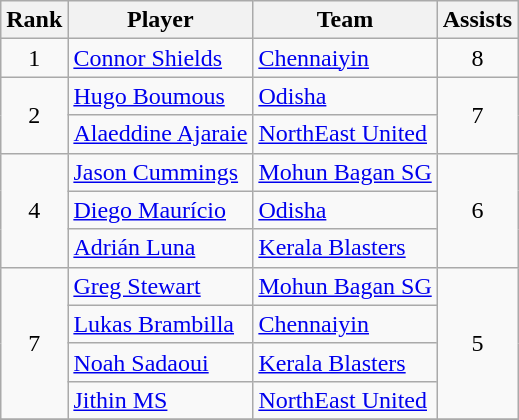<table class="wikitable sortable" style="text-align:center">
<tr>
<th>Rank</th>
<th>Player</th>
<th>Team</th>
<th>Assists</th>
</tr>
<tr>
<td rowspan="1">1</td>
<td align="left"> <a href='#'>Connor Shields</a></td>
<td align="left"><a href='#'>Chennaiyin</a></td>
<td rowspan="1">8</td>
</tr>
<tr>
<td rowspan="2">2</td>
<td align="left"> <a href='#'>Hugo Boumous</a></td>
<td align="left"><a href='#'>Odisha</a></td>
<td rowspan="2">7</td>
</tr>
<tr>
<td align="left"> <a href='#'>Alaeddine Ajaraie</a></td>
<td align="left"><a href='#'>NorthEast United</a></td>
</tr>
<tr>
<td rowspan="3">4</td>
<td align="left"> <a href='#'>Jason Cummings</a></td>
<td align="left"><a href='#'>Mohun Bagan SG</a></td>
<td rowspan="3">6</td>
</tr>
<tr>
<td align="left"> <a href='#'>Diego Maurício</a></td>
<td align="left"><a href='#'>Odisha</a></td>
</tr>
<tr>
<td align="left"> <a href='#'>Adrián Luna</a></td>
<td align="left"><a href='#'>Kerala Blasters</a></td>
</tr>
<tr>
<td rowspan="4">7</td>
<td align="left"> <a href='#'>Greg Stewart</a></td>
<td align="left"><a href='#'>Mohun Bagan SG</a></td>
<td rowspan="4">5</td>
</tr>
<tr>
<td align="left"> <a href='#'>Lukas Brambilla</a></td>
<td align="left"><a href='#'>Chennaiyin</a></td>
</tr>
<tr>
<td align="left"> <a href='#'>Noah Sadaoui</a></td>
<td align="left"><a href='#'>Kerala Blasters</a></td>
</tr>
<tr>
<td align="left"> <a href='#'>Jithin MS</a></td>
<td align="left"><a href='#'>NorthEast United</a></td>
</tr>
<tr>
</tr>
</table>
